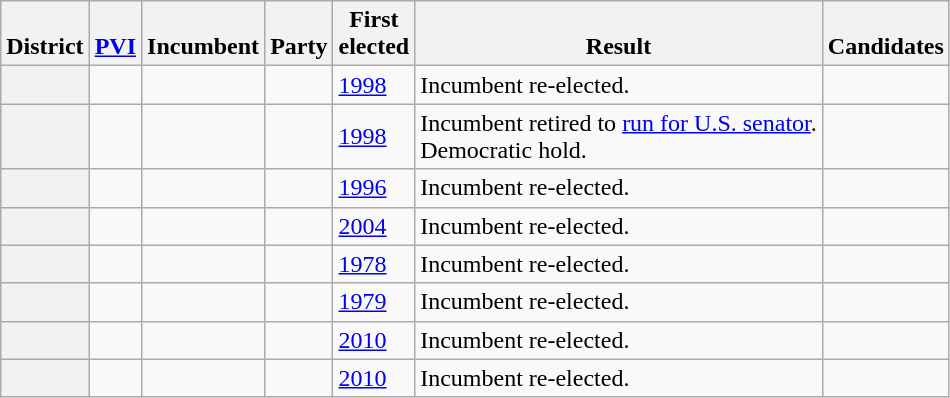<table class="wikitable sortable">
<tr valign=bottom>
<th>District</th>
<th><a href='#'>PVI</a></th>
<th>Incumbent</th>
<th>Party</th>
<th>First<br>elected</th>
<th>Result</th>
<th>Candidates</th>
</tr>
<tr>
<th></th>
<td></td>
<td></td>
<td></td>
<td><a href='#'>1998</a></td>
<td>Incumbent re-elected.</td>
<td nowrap></td>
</tr>
<tr>
<th></th>
<td></td>
<td></td>
<td></td>
<td><a href='#'>1998</a></td>
<td>Incumbent retired to <a href='#'>run for U.S. senator</a>.<br>Democratic hold.</td>
<td nowrap></td>
</tr>
<tr>
<th></th>
<td></td>
<td></td>
<td></td>
<td><a href='#'>1996</a></td>
<td>Incumbent re-elected.</td>
<td nowrap></td>
</tr>
<tr>
<th></th>
<td></td>
<td></td>
<td></td>
<td><a href='#'>2004</a></td>
<td>Incumbent re-elected.</td>
<td nowrap></td>
</tr>
<tr>
<th></th>
<td></td>
<td></td>
<td></td>
<td><a href='#'>1978</a></td>
<td>Incumbent re-elected.</td>
<td nowrap></td>
</tr>
<tr>
<th></th>
<td></td>
<td></td>
<td></td>
<td><a href='#'>1979 </a></td>
<td>Incumbent re-elected.</td>
<td nowrap></td>
</tr>
<tr>
<th></th>
<td></td>
<td></td>
<td></td>
<td><a href='#'>2010</a></td>
<td>Incumbent re-elected.</td>
<td nowrap></td>
</tr>
<tr>
<th></th>
<td></td>
<td></td>
<td></td>
<td><a href='#'>2010</a></td>
<td>Incumbent re-elected.</td>
<td nowrap></td>
</tr>
</table>
